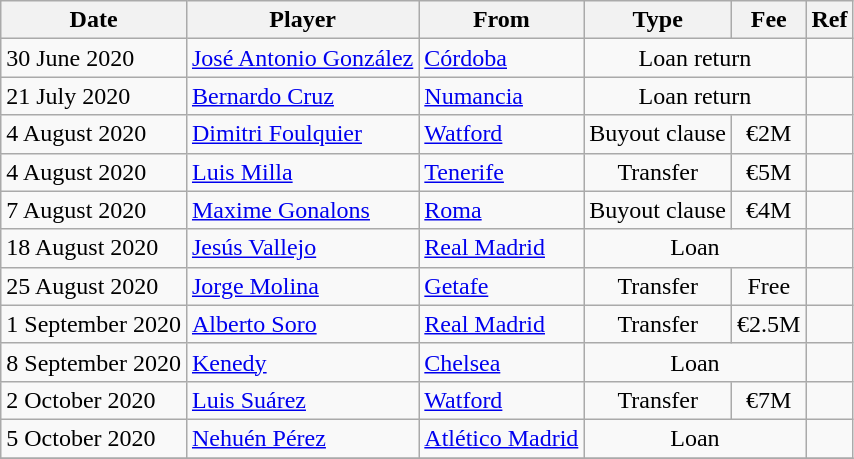<table class="wikitable">
<tr>
<th>Date</th>
<th>Player</th>
<th>From</th>
<th>Type</th>
<th>Fee</th>
<th>Ref</th>
</tr>
<tr>
<td>30 June 2020</td>
<td> <a href='#'>José Antonio González</a></td>
<td><a href='#'>Córdoba</a></td>
<td align=center colspan=2>Loan return</td>
<td align=center></td>
</tr>
<tr>
<td>21 July 2020</td>
<td> <a href='#'>Bernardo Cruz</a></td>
<td><a href='#'>Numancia</a></td>
<td align=center colspan=2>Loan return</td>
<td align=center></td>
</tr>
<tr>
<td>4 August 2020</td>
<td> <a href='#'>Dimitri Foulquier</a></td>
<td> <a href='#'>Watford</a></td>
<td align=center>Buyout clause</td>
<td align=center>€2M</td>
<td align=center></td>
</tr>
<tr>
<td>4 August 2020</td>
<td> <a href='#'>Luis Milla</a></td>
<td><a href='#'>Tenerife</a></td>
<td align=center>Transfer</td>
<td align=center>€5M</td>
<td align=center></td>
</tr>
<tr>
<td>7 August 2020</td>
<td> <a href='#'>Maxime Gonalons</a></td>
<td> <a href='#'>Roma</a></td>
<td align=center>Buyout clause</td>
<td align=center>€4M</td>
<td align=center></td>
</tr>
<tr>
<td>18 August 2020</td>
<td> <a href='#'>Jesús Vallejo</a></td>
<td><a href='#'>Real Madrid</a></td>
<td align=center colspan=2>Loan</td>
<td align=center></td>
</tr>
<tr>
<td>25 August 2020</td>
<td> <a href='#'>Jorge Molina</a></td>
<td><a href='#'>Getafe</a></td>
<td align=center>Transfer</td>
<td align=center>Free</td>
<td align=center></td>
</tr>
<tr>
<td>1 September 2020</td>
<td> <a href='#'>Alberto Soro</a></td>
<td><a href='#'>Real Madrid</a></td>
<td align=center>Transfer</td>
<td align=center>€2.5M</td>
<td align=center></td>
</tr>
<tr>
<td>8 September 2020</td>
<td> <a href='#'>Kenedy</a></td>
<td> <a href='#'>Chelsea</a></td>
<td align=center colspan=2>Loan</td>
<td align=center></td>
</tr>
<tr>
<td>2 October 2020</td>
<td> <a href='#'>Luis Suárez</a></td>
<td> <a href='#'>Watford</a></td>
<td align=center>Transfer</td>
<td align=center>€7M</td>
<td align=center></td>
</tr>
<tr>
<td>5 October 2020</td>
<td> <a href='#'>Nehuén Pérez</a></td>
<td><a href='#'>Atlético Madrid</a></td>
<td align=center colspan=2>Loan</td>
<td align=center></td>
</tr>
<tr>
</tr>
</table>
